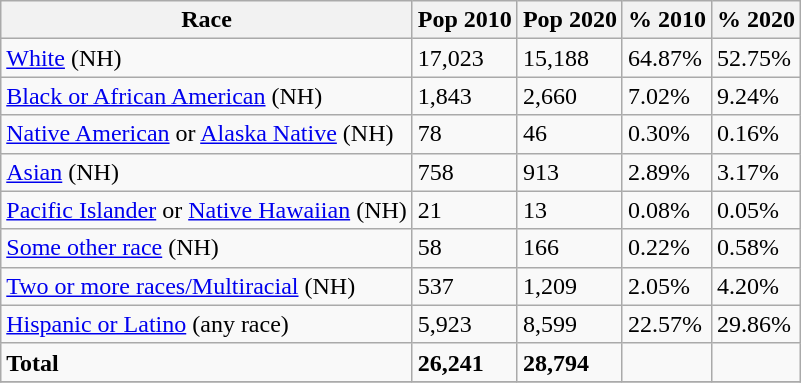<table class="wikitable">
<tr>
<th>Race</th>
<th>Pop 2010</th>
<th>Pop 2020</th>
<th>% 2010</th>
<th>% 2020</th>
</tr>
<tr>
<td><a href='#'>White</a> (NH)</td>
<td>17,023</td>
<td>15,188</td>
<td>64.87%</td>
<td>52.75%</td>
</tr>
<tr>
<td><a href='#'>Black or African American</a> (NH)</td>
<td>1,843</td>
<td>2,660</td>
<td>7.02%</td>
<td>9.24%</td>
</tr>
<tr>
<td><a href='#'>Native American</a> or <a href='#'>Alaska Native</a> (NH)</td>
<td>78</td>
<td>46</td>
<td>0.30%</td>
<td>0.16%</td>
</tr>
<tr>
<td><a href='#'>Asian</a> (NH)</td>
<td>758</td>
<td>913</td>
<td>2.89%</td>
<td>3.17%</td>
</tr>
<tr>
<td><a href='#'>Pacific Islander</a> or <a href='#'>Native Hawaiian</a> (NH)</td>
<td>21</td>
<td>13</td>
<td>0.08%</td>
<td>0.05%</td>
</tr>
<tr>
<td><a href='#'>Some other race</a> (NH)</td>
<td>58</td>
<td>166</td>
<td>0.22%</td>
<td>0.58%</td>
</tr>
<tr>
<td><a href='#'>Two or more races/Multiracial</a> (NH)</td>
<td>537</td>
<td>1,209</td>
<td>2.05%</td>
<td>4.20%</td>
</tr>
<tr>
<td><a href='#'>Hispanic or Latino</a> (any race)</td>
<td>5,923</td>
<td>8,599</td>
<td>22.57%</td>
<td>29.86%</td>
</tr>
<tr>
<td><strong>Total</strong></td>
<td><strong>26,241</strong></td>
<td><strong>28,794</strong></td>
<td></td>
<td></td>
</tr>
<tr>
</tr>
</table>
